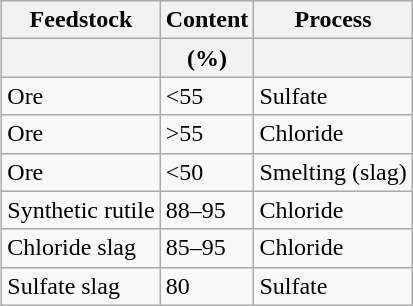<table class="wikitable" style="float:right; clear:right; margin:0 0 .5em 1em;">
<tr>
<th>Feedstock</th>
<th> Content</th>
<th>Process</th>
</tr>
<tr>
<th></th>
<th>(%)</th>
<th></th>
</tr>
<tr>
<td>Ore</td>
<td><55</td>
<td>Sulfate</td>
</tr>
<tr>
<td>Ore</td>
<td>>55</td>
<td>Chloride</td>
</tr>
<tr>
<td>Ore</td>
<td><50</td>
<td>Smelting (slag)</td>
</tr>
<tr>
<td>Synthetic rutile</td>
<td>88–95</td>
<td>Chloride</td>
</tr>
<tr>
<td>Chloride slag</td>
<td>85–95</td>
<td>Chloride</td>
</tr>
<tr>
<td>Sulfate slag</td>
<td>80</td>
<td>Sulfate</td>
</tr>
</table>
